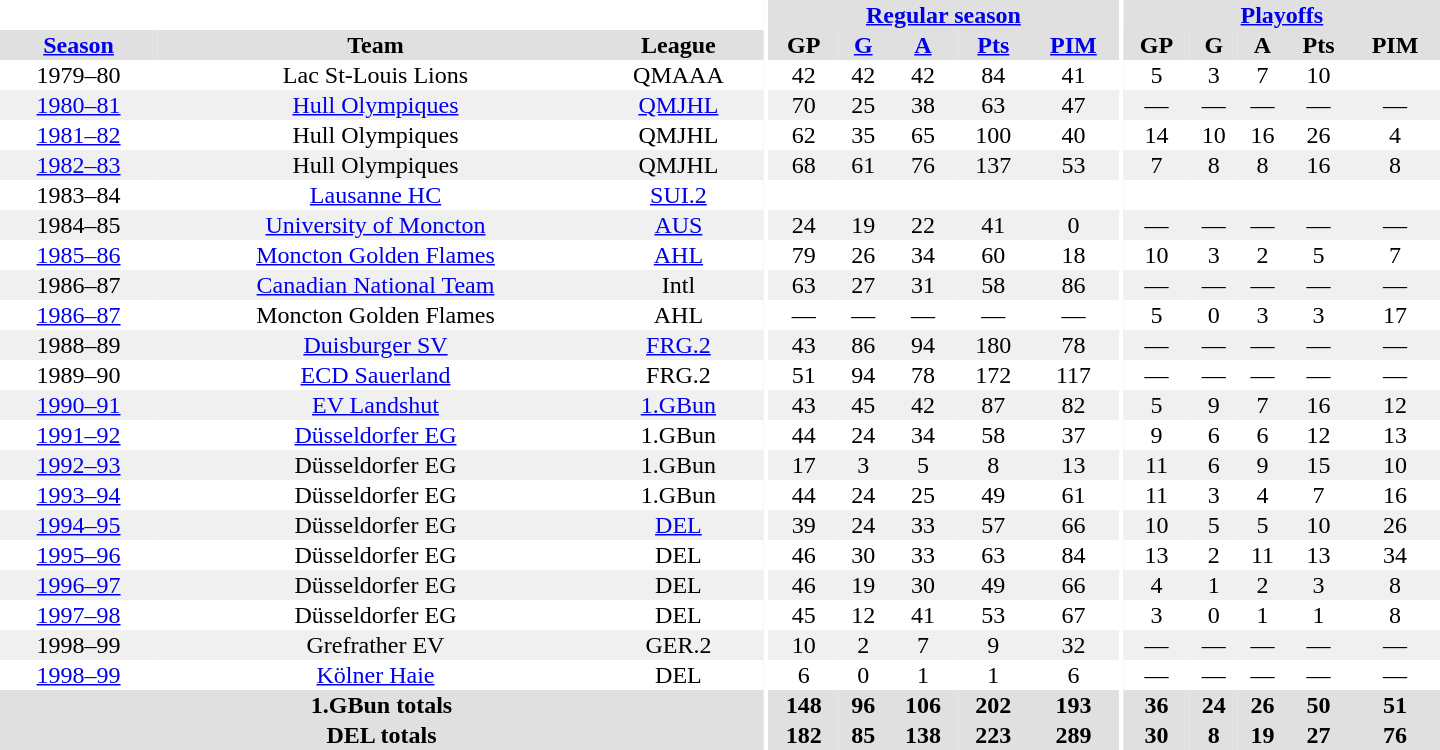<table border="0" cellpadding="1" cellspacing="0" style="text-align:center; width:60em">
<tr bgcolor="#e0e0e0">
<th colspan="3" bgcolor="#ffffff"></th>
<th rowspan="99" bgcolor="#ffffff"></th>
<th colspan="5"><a href='#'>Regular season</a></th>
<th rowspan="99" bgcolor="#ffffff"></th>
<th colspan="5"><a href='#'>Playoffs</a></th>
</tr>
<tr bgcolor="#e0e0e0">
<th><a href='#'>Season</a></th>
<th>Team</th>
<th>League</th>
<th>GP</th>
<th><a href='#'>G</a></th>
<th><a href='#'>A</a></th>
<th><a href='#'>Pts</a></th>
<th><a href='#'>PIM</a></th>
<th>GP</th>
<th>G</th>
<th>A</th>
<th>Pts</th>
<th>PIM</th>
</tr>
<tr>
<td>1979–80</td>
<td>Lac St-Louis Lions</td>
<td>QMAAA</td>
<td>42</td>
<td>42</td>
<td>42</td>
<td>84</td>
<td>41</td>
<td>5</td>
<td>3</td>
<td>7</td>
<td>10</td>
<td></td>
</tr>
<tr bgcolor="#f0f0f0">
<td><a href='#'>1980–81</a></td>
<td><a href='#'>Hull Olympiques</a></td>
<td><a href='#'>QMJHL</a></td>
<td>70</td>
<td>25</td>
<td>38</td>
<td>63</td>
<td>47</td>
<td>—</td>
<td>—</td>
<td>—</td>
<td>—</td>
<td>—</td>
</tr>
<tr>
<td><a href='#'>1981–82</a></td>
<td>Hull Olympiques</td>
<td>QMJHL</td>
<td>62</td>
<td>35</td>
<td>65</td>
<td>100</td>
<td>40</td>
<td>14</td>
<td>10</td>
<td>16</td>
<td>26</td>
<td>4</td>
</tr>
<tr bgcolor="#f0f0f0">
<td><a href='#'>1982–83</a></td>
<td>Hull Olympiques</td>
<td>QMJHL</td>
<td>68</td>
<td>61</td>
<td>76</td>
<td>137</td>
<td>53</td>
<td>7</td>
<td>8</td>
<td>8</td>
<td>16</td>
<td>8</td>
</tr>
<tr>
<td>1983–84</td>
<td><a href='#'>Lausanne HC</a></td>
<td><a href='#'>SUI.2</a></td>
<td></td>
<td></td>
<td></td>
<td></td>
<td></td>
<td></td>
<td></td>
<td></td>
<td></td>
<td></td>
</tr>
<tr bgcolor="#f0f0f0">
<td>1984–85</td>
<td><a href='#'>University of Moncton</a></td>
<td><a href='#'>AUS</a></td>
<td>24</td>
<td>19</td>
<td>22</td>
<td>41</td>
<td>0</td>
<td>—</td>
<td>—</td>
<td>—</td>
<td>—</td>
<td>—</td>
</tr>
<tr>
<td><a href='#'>1985–86</a></td>
<td><a href='#'>Moncton Golden Flames</a></td>
<td><a href='#'>AHL</a></td>
<td>79</td>
<td>26</td>
<td>34</td>
<td>60</td>
<td>18</td>
<td>10</td>
<td>3</td>
<td>2</td>
<td>5</td>
<td>7</td>
</tr>
<tr bgcolor="#f0f0f0">
<td>1986–87</td>
<td><a href='#'>Canadian National Team</a></td>
<td>Intl</td>
<td>63</td>
<td>27</td>
<td>31</td>
<td>58</td>
<td>86</td>
<td>—</td>
<td>—</td>
<td>—</td>
<td>—</td>
<td>—</td>
</tr>
<tr>
<td><a href='#'>1986–87</a></td>
<td>Moncton Golden Flames</td>
<td>AHL</td>
<td>—</td>
<td>—</td>
<td>—</td>
<td>—</td>
<td>—</td>
<td>5</td>
<td>0</td>
<td>3</td>
<td>3</td>
<td>17</td>
</tr>
<tr bgcolor="#f0f0f0">
<td>1988–89</td>
<td><a href='#'>Duisburger SV</a></td>
<td><a href='#'>FRG.2</a></td>
<td>43</td>
<td>86</td>
<td>94</td>
<td>180</td>
<td>78</td>
<td>—</td>
<td>—</td>
<td>—</td>
<td>—</td>
<td>—</td>
</tr>
<tr>
<td>1989–90</td>
<td><a href='#'>ECD Sauerland</a></td>
<td>FRG.2</td>
<td>51</td>
<td>94</td>
<td>78</td>
<td>172</td>
<td>117</td>
<td>—</td>
<td>—</td>
<td>—</td>
<td>—</td>
<td>—</td>
</tr>
<tr bgcolor="#f0f0f0">
<td><a href='#'>1990–91</a></td>
<td><a href='#'>EV Landshut</a></td>
<td><a href='#'>1.GBun</a></td>
<td>43</td>
<td>45</td>
<td>42</td>
<td>87</td>
<td>82</td>
<td>5</td>
<td>9</td>
<td>7</td>
<td>16</td>
<td>12</td>
</tr>
<tr>
<td><a href='#'>1991–92</a></td>
<td><a href='#'>Düsseldorfer EG</a></td>
<td>1.GBun</td>
<td>44</td>
<td>24</td>
<td>34</td>
<td>58</td>
<td>37</td>
<td>9</td>
<td>6</td>
<td>6</td>
<td>12</td>
<td>13</td>
</tr>
<tr bgcolor="#f0f0f0">
<td><a href='#'>1992–93</a></td>
<td>Düsseldorfer EG</td>
<td>1.GBun</td>
<td>17</td>
<td>3</td>
<td>5</td>
<td>8</td>
<td>13</td>
<td>11</td>
<td>6</td>
<td>9</td>
<td>15</td>
<td>10</td>
</tr>
<tr>
<td><a href='#'>1993–94</a></td>
<td>Düsseldorfer EG</td>
<td>1.GBun</td>
<td>44</td>
<td>24</td>
<td>25</td>
<td>49</td>
<td>61</td>
<td>11</td>
<td>3</td>
<td>4</td>
<td>7</td>
<td>16</td>
</tr>
<tr bgcolor="#f0f0f0">
<td><a href='#'>1994–95</a></td>
<td>Düsseldorfer EG</td>
<td><a href='#'>DEL</a></td>
<td>39</td>
<td>24</td>
<td>33</td>
<td>57</td>
<td>66</td>
<td>10</td>
<td>5</td>
<td>5</td>
<td>10</td>
<td>26</td>
</tr>
<tr>
<td><a href='#'>1995–96</a></td>
<td>Düsseldorfer EG</td>
<td>DEL</td>
<td>46</td>
<td>30</td>
<td>33</td>
<td>63</td>
<td>84</td>
<td>13</td>
<td>2</td>
<td>11</td>
<td>13</td>
<td>34</td>
</tr>
<tr bgcolor="#f0f0f0">
<td><a href='#'>1996–97</a></td>
<td>Düsseldorfer EG</td>
<td>DEL</td>
<td>46</td>
<td>19</td>
<td>30</td>
<td>49</td>
<td>66</td>
<td>4</td>
<td>1</td>
<td>2</td>
<td>3</td>
<td>8</td>
</tr>
<tr>
<td><a href='#'>1997–98</a></td>
<td>Düsseldorfer EG</td>
<td>DEL</td>
<td>45</td>
<td>12</td>
<td>41</td>
<td>53</td>
<td>67</td>
<td>3</td>
<td>0</td>
<td>1</td>
<td>1</td>
<td>8</td>
</tr>
<tr bgcolor="#f0f0f0">
<td>1998–99</td>
<td>Grefrather EV</td>
<td>GER.2</td>
<td>10</td>
<td>2</td>
<td>7</td>
<td>9</td>
<td>32</td>
<td>—</td>
<td>—</td>
<td>—</td>
<td>—</td>
<td>—</td>
</tr>
<tr>
<td><a href='#'>1998–99</a></td>
<td><a href='#'>Kölner Haie</a></td>
<td>DEL</td>
<td>6</td>
<td>0</td>
<td>1</td>
<td>1</td>
<td>6</td>
<td>—</td>
<td>—</td>
<td>—</td>
<td>—</td>
<td>—</td>
</tr>
<tr bgcolor="#e0e0e0">
<th colspan="3">1.GBun totals</th>
<th>148</th>
<th>96</th>
<th>106</th>
<th>202</th>
<th>193</th>
<th>36</th>
<th>24</th>
<th>26</th>
<th>50</th>
<th>51</th>
</tr>
<tr bgcolor="#e0e0e0">
<th colspan="3">DEL totals</th>
<th>182</th>
<th>85</th>
<th>138</th>
<th>223</th>
<th>289</th>
<th>30</th>
<th>8</th>
<th>19</th>
<th>27</th>
<th>76</th>
</tr>
</table>
